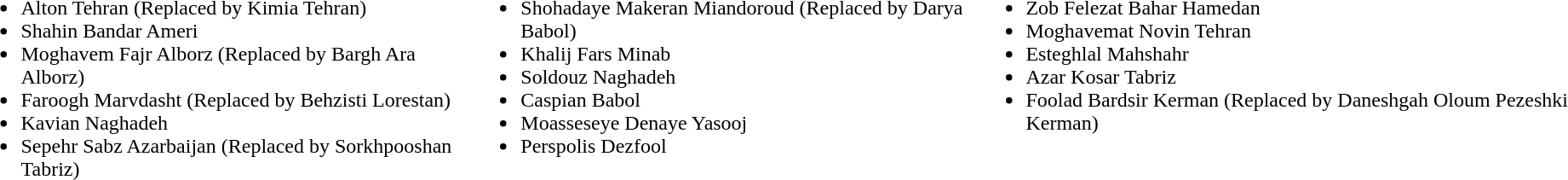<table>
<tr style="vertical-align: top;">
<td><br><ul><li>Alton Tehran (Replaced by Kimia Tehran)</li><li>Shahin Bandar Ameri</li><li>Moghavem Fajr Alborz (Replaced by Bargh Ara Alborz)</li><li>Faroogh Marvdasht (Replaced by Behzisti Lorestan)</li><li>Kavian Naghadeh</li><li>Sepehr Sabz Azarbaijan (Replaced by Sorkhpooshan Tabriz)</li></ul></td>
<td><br><ul><li>Shohadaye Makeran Miandoroud (Replaced by Darya Babol)</li><li>Khalij Fars Minab</li><li>Soldouz Naghadeh</li><li>Caspian Babol</li><li>Moasseseye Denaye Yasooj</li><li>Perspolis Dezfool</li></ul></td>
<td><br><ul><li>Zob Felezat Bahar Hamedan</li><li>Moghavemat Novin Tehran</li><li>Esteghlal Mahshahr</li><li>Azar Kosar Tabriz</li><li>Foolad Bardsir Kerman (Replaced by Daneshgah Oloum Pezeshki Kerman)</li></ul></td>
</tr>
</table>
